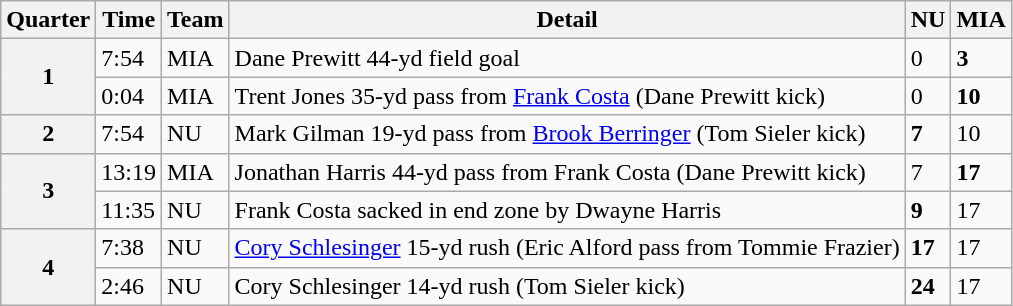<table class="wikitable">
<tr>
<th>Quarter</th>
<th>Time</th>
<th>Team</th>
<th>Detail</th>
<th>NU</th>
<th>MIA</th>
</tr>
<tr>
<th align=center rowspan=2>1</th>
<td>7:54</td>
<td>MIA</td>
<td>Dane Prewitt 44-yd field goal</td>
<td>0</td>
<td><strong>3</strong></td>
</tr>
<tr>
<td>0:04</td>
<td>MIA</td>
<td>Trent Jones 35-yd pass from <a href='#'>Frank Costa</a> (Dane Prewitt kick)</td>
<td>0</td>
<td><strong>10</strong></td>
</tr>
<tr>
<th align=center>2</th>
<td>7:54</td>
<td>NU</td>
<td>Mark Gilman 19-yd pass from <a href='#'>Brook Berringer</a> (Tom Sieler kick)</td>
<td><strong>7</strong></td>
<td>10</td>
</tr>
<tr>
<th align=center rowspan=2>3</th>
<td>13:19</td>
<td>MIA</td>
<td>Jonathan Harris 44-yd pass from Frank Costa (Dane Prewitt kick)</td>
<td>7</td>
<td><strong>17</strong></td>
</tr>
<tr>
<td>11:35</td>
<td>NU</td>
<td>Frank Costa sacked in end zone by Dwayne Harris</td>
<td><strong>9</strong></td>
<td>17</td>
</tr>
<tr>
<th align=center rowspan=2>4</th>
<td>7:38</td>
<td>NU</td>
<td><a href='#'>Cory Schlesinger</a> 15-yd rush (Eric Alford pass from Tommie Frazier)</td>
<td><strong>17</strong></td>
<td>17</td>
</tr>
<tr>
<td>2:46</td>
<td>NU</td>
<td>Cory Schlesinger 14-yd rush (Tom Sieler kick)</td>
<td><strong>24</strong></td>
<td>17</td>
</tr>
</table>
